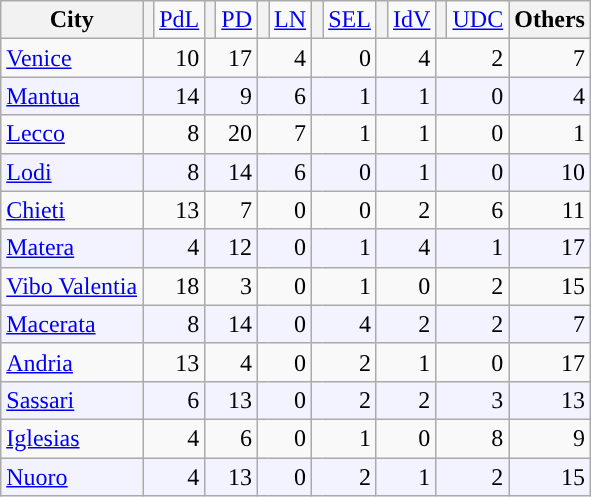<table class="wikitable" style="text-align:right; padding-left:1em">
<tr>
<th align="left">City</th>
<th style="background-color: "></th>
<td><a href='#'>PdL</a></td>
<th style="background-color: "></th>
<td><a href='#'>PD</a></td>
<th style="background-color: "></th>
<td><a href='#'>LN</a></td>
<th style="background-color: "></th>
<td><a href='#'>SEL</a></td>
<th style="background-color: "></th>
<td><a href='#'>IdV</a></td>
<th style="background-color: "></th>
<td><a href='#'>UDC</a></td>
<th colspan=2>Others</th>
</tr>
<tr>
<td align=left><a href='#'>Venice</a></td>
<td colspan=2>10</td>
<td colspan=2>17</td>
<td colspan=2>4</td>
<td colspan=2>0</td>
<td colspan=2>4</td>
<td colspan=2>2</td>
<td colspan=2>7</td>
</tr>
<tr bgcolor=F3F3FF>
<td align=left><a href='#'>Mantua</a></td>
<td colspan=2>14</td>
<td colspan=2>9</td>
<td colspan=2>6</td>
<td colspan=2>1</td>
<td colspan=2>1</td>
<td colspan=2>0</td>
<td colspan=2>4</td>
</tr>
<tr>
<td align=left><a href='#'>Lecco</a></td>
<td colspan=2>8</td>
<td colspan=2>20</td>
<td colspan=2>7</td>
<td colspan=2>1</td>
<td colspan=2>1</td>
<td colspan=2>0</td>
<td colspan=2>1</td>
</tr>
<tr bgcolor=F3F3FF>
<td align=left><a href='#'>Lodi</a></td>
<td colspan=2>8</td>
<td colspan=2>14</td>
<td colspan=2>6</td>
<td colspan=2>0</td>
<td colspan=2>1</td>
<td colspan=2>0</td>
<td colspan=2>10</td>
</tr>
<tr>
<td align=left><a href='#'>Chieti</a></td>
<td colspan=2>13</td>
<td colspan=2>7</td>
<td colspan=2>0</td>
<td colspan=2>0</td>
<td colspan=2>2</td>
<td colspan=2>6</td>
<td colspan=2>11</td>
</tr>
<tr bgcolor=F3F3FF>
<td align=left><a href='#'>Matera</a></td>
<td colspan=2>4</td>
<td colspan=2>12</td>
<td colspan=2>0</td>
<td colspan=2>1</td>
<td colspan=2>4</td>
<td colspan=2>1</td>
<td colspan=2>17</td>
</tr>
<tr>
<td align=left><a href='#'>Vibo Valentia</a></td>
<td colspan=2>18</td>
<td colspan=2>3</td>
<td colspan=2>0</td>
<td colspan=2>1</td>
<td colspan=2>0</td>
<td colspan=2>2</td>
<td colspan=2>15</td>
</tr>
<tr bgcolor=F3F3FF>
<td align=left><a href='#'>Macerata</a></td>
<td colspan=2>8</td>
<td colspan=2>14</td>
<td colspan=2>0</td>
<td colspan=2>4</td>
<td colspan=2>2</td>
<td colspan=2>2</td>
<td colspan=2>7</td>
</tr>
<tr>
<td align=left><a href='#'>Andria</a></td>
<td colspan=2>13</td>
<td colspan=2>4</td>
<td colspan=2>0</td>
<td colspan=2>2</td>
<td colspan=2>1</td>
<td colspan=2>0</td>
<td colspan=2>17</td>
</tr>
<tr bgcolor=F3F3FF>
<td align=left><a href='#'>Sassari</a></td>
<td colspan=2>6</td>
<td colspan=2>13</td>
<td colspan=2>0</td>
<td colspan=2>2</td>
<td colspan=2>2</td>
<td colspan=2>3</td>
<td colspan=2>13</td>
</tr>
<tr>
<td align=left><a href='#'>Iglesias</a></td>
<td colspan=2>4</td>
<td colspan=2>6</td>
<td colspan=2>0</td>
<td colspan=2>1</td>
<td colspan=2>0</td>
<td colspan=2>8</td>
<td colspan=2>9</td>
</tr>
<tr bgcolor=F3F3FF>
<td align=left><a href='#'>Nuoro</a></td>
<td colspan=2>4</td>
<td colspan=2>13</td>
<td colspan=2>0</td>
<td colspan=2>2</td>
<td colspan=2>1</td>
<td colspan=2>2</td>
<td colspan=2>15</td>
</tr>
</table>
